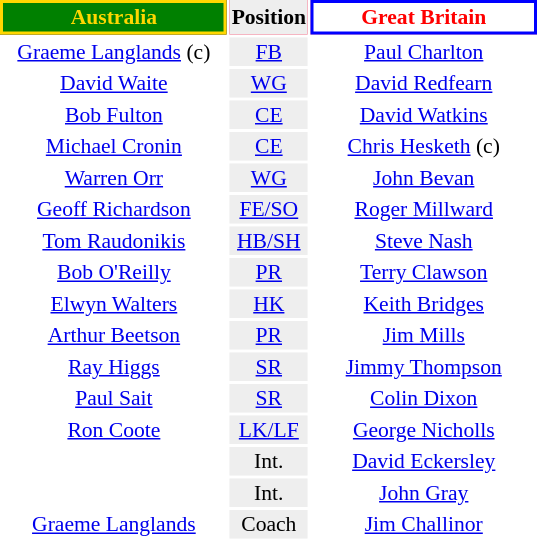<table align=right style="font-size:90%; margin-left:1em">
<tr bgcolor=#FF0033>
<th align="centre" width="145" style="border: 2px solid gold; background: green; color: gold">Australia</th>
<th align="center" style="background: #eeeeee; color: black">Position</th>
<th align="centre" width="145" style="border: 2px solid blue; background: white; color: red">Great Britain</th>
</tr>
<tr>
<td align="center"><a href='#'>Graeme Langlands</a> (c)</td>
<td align="center" style="background: #eeeeee"><a href='#'>FB</a></td>
<td align="center"><a href='#'>Paul Charlton</a></td>
</tr>
<tr>
<td align="center"><a href='#'>David Waite</a></td>
<td align="center" style="background: #eeeeee"><a href='#'>WG</a></td>
<td align="center"><a href='#'>David Redfearn</a></td>
</tr>
<tr>
<td align="center"><a href='#'>Bob Fulton</a></td>
<td align="center" style="background: #eeeeee"><a href='#'>CE</a></td>
<td align="center"><a href='#'>David Watkins</a></td>
</tr>
<tr>
<td align="center"><a href='#'>Michael Cronin</a></td>
<td align="center" style="background: #eeeeee"><a href='#'>CE</a></td>
<td align="center"><a href='#'>Chris Hesketh</a> (c)</td>
</tr>
<tr>
<td align="center"><a href='#'>Warren Orr</a></td>
<td align="center" style="background: #eeeeee"><a href='#'>WG</a></td>
<td align="center"><a href='#'>John Bevan</a></td>
</tr>
<tr>
<td align="center"><a href='#'>Geoff Richardson</a></td>
<td align="center" style="background: #eeeeee"><a href='#'>FE/SO</a></td>
<td align="center"><a href='#'>Roger Millward</a></td>
</tr>
<tr>
<td align="center"><a href='#'>Tom Raudonikis</a></td>
<td align="center" style="background: #eeeeee"><a href='#'>HB/SH</a></td>
<td align="center"><a href='#'>Steve Nash</a></td>
</tr>
<tr>
<td align="center"><a href='#'>Bob O'Reilly</a></td>
<td align="center" style="background: #eeeeee"><a href='#'>PR</a></td>
<td align="center"><a href='#'>Terry Clawson</a></td>
</tr>
<tr>
<td align="center"><a href='#'>Elwyn Walters</a></td>
<td align="center" style="background: #eeeeee"><a href='#'>HK</a></td>
<td align="center"><a href='#'>Keith Bridges</a></td>
</tr>
<tr>
<td align="center"><a href='#'>Arthur Beetson</a></td>
<td align="center" style="background: #eeeeee"><a href='#'>PR</a></td>
<td align="center"><a href='#'>Jim Mills</a></td>
</tr>
<tr>
<td align="center"><a href='#'>Ray Higgs</a></td>
<td align="center" style="background: #eeeeee"><a href='#'>SR</a></td>
<td align="center"><a href='#'>Jimmy Thompson</a></td>
</tr>
<tr>
<td align="center"><a href='#'>Paul Sait</a></td>
<td align="center" style="background: #eeeeee"><a href='#'>SR</a></td>
<td align="center"><a href='#'>Colin Dixon</a></td>
</tr>
<tr>
<td align="center"><a href='#'>Ron Coote</a></td>
<td align="center" style="background: #eeeeee"><a href='#'>LK/LF</a></td>
<td align="center"><a href='#'>George Nicholls</a></td>
</tr>
<tr>
<td align="center"></td>
<td align="center" style="background: #eeeeee">Int.</td>
<td align="center"><a href='#'>David Eckersley</a></td>
</tr>
<tr>
<td align="center"></td>
<td align="center" style="background: #eeeeee">Int.</td>
<td align="center"><a href='#'>John Gray</a></td>
</tr>
<tr>
<td align="center"><a href='#'>Graeme Langlands</a></td>
<td align="center" style="background: #eeeeee">Coach</td>
<td align="center"><a href='#'>Jim Challinor</a></td>
</tr>
</table>
